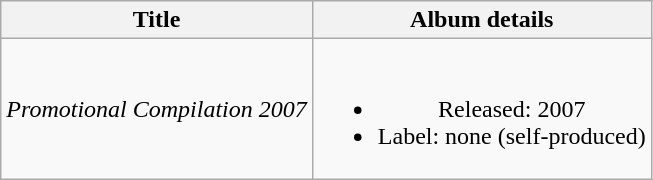<table class="wikitable plainrowheaders" style="text-align:center;">
<tr>
<th>Title</th>
<th>Album details</th>
</tr>
<tr>
<td><em>Promotional Compilation 2007</em></td>
<td><br><ul><li>Released: 2007</li><li>Label: none (self-produced)</li></ul></td>
</tr>
</table>
